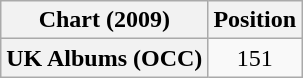<table class="wikitable plainrowheaders">
<tr>
<th>Chart (2009)</th>
<th>Position</th>
</tr>
<tr>
<th scope="row">UK Albums (OCC)</th>
<td style="text-align:center;">151</td>
</tr>
</table>
